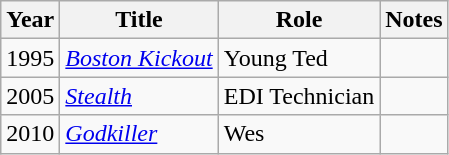<table class="wikitable sortable">
<tr>
<th>Year</th>
<th>Title</th>
<th>Role</th>
<th class="unsortable">Notes</th>
</tr>
<tr>
<td>1995</td>
<td><em><a href='#'>Boston Kickout</a></em></td>
<td>Young Ted</td>
<td></td>
</tr>
<tr>
<td>2005</td>
<td><em><a href='#'>Stealth</a></em></td>
<td>EDI Technician</td>
<td></td>
</tr>
<tr>
<td>2010</td>
<td><em><a href='#'>Godkiller</a></em></td>
<td>Wes</td>
<td></td>
</tr>
</table>
